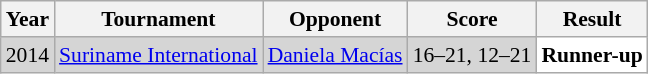<table class="sortable wikitable" style="font-size: 90%;">
<tr>
<th>Year</th>
<th>Tournament</th>
<th>Opponent</th>
<th>Score</th>
<th>Result</th>
</tr>
<tr style="background:#D5D5D5">
<td align="center">2014</td>
<td align="left"><a href='#'>Suriname International</a></td>
<td align="left"> <a href='#'>Daniela Macías</a></td>
<td align="left">16–21, 12–21</td>
<td style="text-align:left; background:white"> <strong>Runner-up</strong></td>
</tr>
</table>
